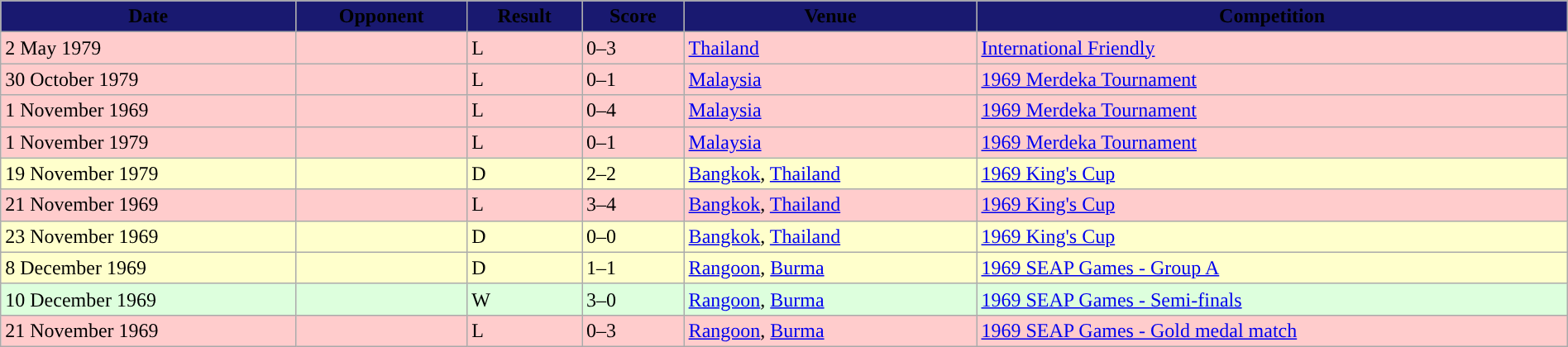<table style="width:100%;" class="wikitable">
<tr>
<th style="background:#191970;"><span>Date</span></th>
<th style="background:#191970;"><span>Opponent</span></th>
<th style="background:#191970;"><span>Result</span></th>
<th style="background:#191970;"><span>Score</span></th>
<th style="background:#191970;"><span>Venue</span></th>
<th style="background:#191970;"><span>Competition</span></th>
</tr>
<tr style="background:#fcc;">
<td>2 May 1979</td>
<td></td>
<td>L</td>
<td>0–3</td>
<td> <a href='#'>Thailand</a></td>
<td><a href='#'>International Friendly</a></td>
</tr>
<tr style="background:#fcc;">
<td>30 October 1979</td>
<td></td>
<td>L</td>
<td>0–1</td>
<td> <a href='#'>Malaysia</a></td>
<td><a href='#'>1969 Merdeka Tournament</a></td>
</tr>
<tr style="background:#fcc;">
<td>1 November 1969</td>
<td></td>
<td>L</td>
<td>0–4</td>
<td> <a href='#'>Malaysia</a></td>
<td><a href='#'>1969 Merdeka Tournament</a></td>
</tr>
<tr style="background:#fcc;">
<td>1 November 1979</td>
<td></td>
<td>L</td>
<td>0–1</td>
<td> <a href='#'>Malaysia</a></td>
<td><a href='#'>1969 Merdeka Tournament</a></td>
</tr>
<tr style="background:#ffc;">
<td>19 November 1979</td>
<td></td>
<td>D</td>
<td>2–2</td>
<td> <a href='#'>Bangkok</a>, <a href='#'>Thailand</a></td>
<td><a href='#'>1969 King's Cup</a></td>
</tr>
<tr style="background:#fcc;">
<td>21 November 1969</td>
<td></td>
<td>L</td>
<td>3–4</td>
<td> <a href='#'>Bangkok</a>, <a href='#'>Thailand</a></td>
<td><a href='#'>1969 King's Cup</a></td>
</tr>
<tr style="background:#ffc;">
<td>23 November 1969</td>
<td></td>
<td>D</td>
<td>0–0</td>
<td> <a href='#'>Bangkok</a>, <a href='#'>Thailand</a></td>
<td><a href='#'>1969 King's Cup</a></td>
</tr>
<tr style="background:#ffc;">
<td>8 December 1969</td>
<td></td>
<td>D</td>
<td>1–1</td>
<td> <a href='#'>Rangoon</a>, <a href='#'>Burma</a></td>
<td><a href='#'>1969 SEAP Games - Group A</a></td>
</tr>
<tr style="background:#dfd;">
<td>10 December 1969</td>
<td></td>
<td>W</td>
<td>3–0</td>
<td> <a href='#'>Rangoon</a>, <a href='#'>Burma</a></td>
<td><a href='#'>1969 SEAP Games - Semi-finals</a></td>
</tr>
<tr style="background:#fcc;">
<td>21 November 1969</td>
<td></td>
<td>L</td>
<td>0–3</td>
<td> <a href='#'>Rangoon</a>, <a href='#'>Burma</a></td>
<td><a href='#'>1969 SEAP Games - Gold medal match</a></td>
</tr>
</table>
